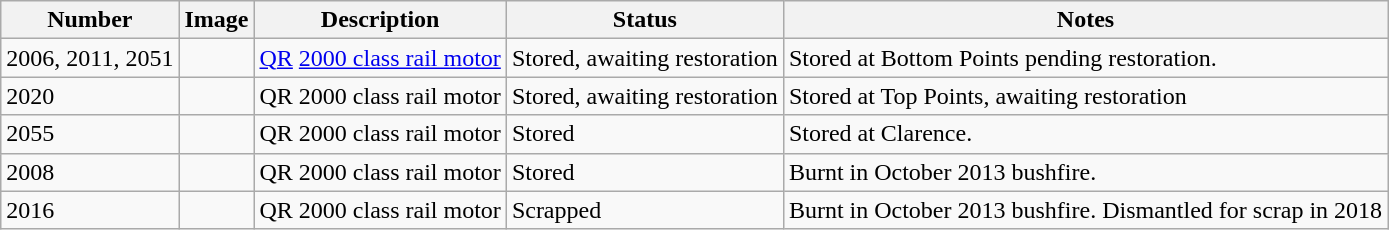<table class="wikitable">
<tr>
<th>Number</th>
<th>Image</th>
<th>Description</th>
<th>Status</th>
<th>Notes</th>
</tr>
<tr>
<td>2006, 2011, 2051</td>
<td></td>
<td><a href='#'>QR</a> <a href='#'>2000 class rail motor</a></td>
<td>Stored, awaiting restoration</td>
<td>Stored at Bottom Points pending restoration.</td>
</tr>
<tr>
<td>2020</td>
<td></td>
<td>QR 2000 class rail motor</td>
<td>Stored, awaiting restoration</td>
<td>Stored at Top Points, awaiting restoration</td>
</tr>
<tr>
<td>2055</td>
<td></td>
<td>QR 2000 class rail motor</td>
<td>Stored</td>
<td>Stored at Clarence.</td>
</tr>
<tr>
<td>2008</td>
<td></td>
<td>QR 2000 class rail motor</td>
<td>Stored</td>
<td>Burnt in October 2013 bushfire.</td>
</tr>
<tr>
<td>2016</td>
<td></td>
<td>QR 2000 class rail motor</td>
<td>Scrapped</td>
<td>Burnt in October 2013 bushfire. Dismantled for scrap in 2018</td>
</tr>
</table>
